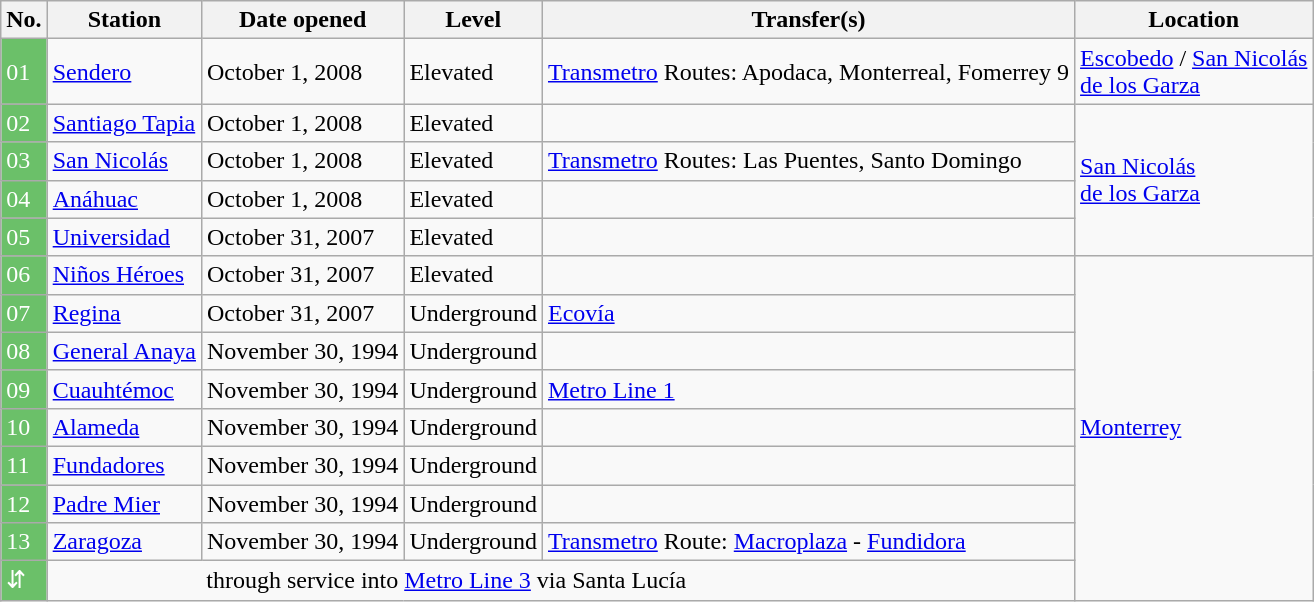<table class="wikitable" rules="all">
<tr>
<th>No.</th>
<th>Station</th>
<th>Date opened</th>
<th>Level</th>
<th>Transfer(s)</th>
<th>Location</th>
</tr>
<tr>
<td style="background: #6bc069; color: white;">01</td>
<td><a href='#'>Sendero</a></td>
<td>October 1, 2008</td>
<td>Elevated</td>
<td><a href='#'>Transmetro</a> Routes: Apodaca, Monterreal, Fomerrey 9</td>
<td><a href='#'>Escobedo</a> / <a href='#'>San Nicolás<br>de los Garza</a></td>
</tr>
<tr>
<td style="background: #6bc069; color: white;">02</td>
<td><a href='#'>Santiago Tapia</a></td>
<td>October 1, 2008</td>
<td>Elevated</td>
<td></td>
<td rowspan=4><a href='#'>San Nicolás<br>de los Garza</a></td>
</tr>
<tr>
<td style="background: #6bc069; color: white;">03</td>
<td><a href='#'>San Nicolás</a></td>
<td>October 1, 2008</td>
<td>Elevated</td>
<td><a href='#'>Transmetro</a> Routes: Las Puentes, Santo Domingo</td>
</tr>
<tr>
<td style="background: #6bc069; color: white;">04</td>
<td><a href='#'>Anáhuac</a></td>
<td>October 1, 2008</td>
<td>Elevated</td>
<td></td>
</tr>
<tr>
<td style="background: #6bc069; color: white;">05</td>
<td><a href='#'>Universidad</a></td>
<td>October 31, 2007</td>
<td>Elevated</td>
<td></td>
</tr>
<tr>
<td style="background: #6bc069; color: white;">06</td>
<td><a href='#'>Niños Héroes</a></td>
<td>October 31, 2007</td>
<td>Elevated</td>
<td></td>
<td rowspan=9><a href='#'>Monterrey</a></td>
</tr>
<tr>
<td style="background: #6bc069; color: white;">07</td>
<td><a href='#'>Regina</a></td>
<td>October 31, 2007</td>
<td>Underground</td>
<td><a href='#'>Ecovía</a></td>
</tr>
<tr>
<td style="background: #6bc069; color: white;">08</td>
<td><a href='#'>General Anaya</a></td>
<td>November 30, 1994</td>
<td>Underground</td>
<td></td>
</tr>
<tr>
<td style="background: #6bc069; color: white;">09</td>
<td><a href='#'>Cuauhtémoc</a></td>
<td>November 30, 1994</td>
<td>Underground</td>
<td> <a href='#'>Metro Line 1</a></td>
</tr>
<tr>
<td style="background: #6bc069; color: white;">10</td>
<td><a href='#'>Alameda</a></td>
<td>November 30, 1994</td>
<td>Underground</td>
<td></td>
</tr>
<tr>
<td style="background: #6bc069; color: white;">11</td>
<td><a href='#'>Fundadores</a></td>
<td>November 30, 1994</td>
<td>Underground</td>
<td></td>
</tr>
<tr>
<td style="background: #6bc069; color: white;">12</td>
<td><a href='#'>Padre Mier</a></td>
<td>November 30, 1994</td>
<td>Underground</td>
<td></td>
</tr>
<tr>
<td style="background: #6bc069; color: white;">13</td>
<td><a href='#'>Zaragoza</a></td>
<td>November 30, 1994</td>
<td>Underground</td>
<td><a href='#'>Transmetro</a> Route: <a href='#'>Macroplaza</a> - <a href='#'>Fundidora</a></td>
</tr>
<tr>
<td style="background: #6bc069; color: white;">⇵</td>
<td align=center style="border-right:none;"></td>
<td colspan="3" style="border-left:none;">through service into  <a href='#'>Metro Line 3</a> via Santa Lucía</td>
</tr>
</table>
